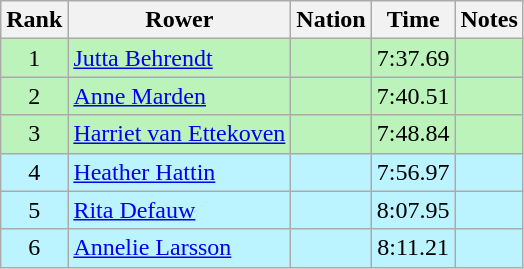<table class="wikitable sortable" style="text-align:center">
<tr>
<th>Rank</th>
<th>Rower</th>
<th>Nation</th>
<th>Time</th>
<th>Notes</th>
</tr>
<tr bgcolor=bbf3bb>
<td>1</td>
<td align=left data-sort-value="Behrendt, Jutta"><a href='#'>Jutta Behrendt</a></td>
<td align=left></td>
<td>7:37.69</td>
<td></td>
</tr>
<tr bgcolor=bbf3bb>
<td>2</td>
<td align=left data-sort-value="Marden, Anne"><a href='#'>Anne Marden</a></td>
<td align=left></td>
<td>7:40.51</td>
<td></td>
</tr>
<tr bgcolor=bbf3bb>
<td>3</td>
<td align=left data-sort-value="Ettekoven, Harriet van"><a href='#'>Harriet van Ettekoven</a></td>
<td align=left></td>
<td>7:48.84</td>
<td></td>
</tr>
<tr bgcolor=bbf3ff>
<td>4</td>
<td align=left data-sort-value="Hattin, Heather"><a href='#'>Heather Hattin</a></td>
<td align=left></td>
<td>7:56.97</td>
<td></td>
</tr>
<tr bgcolor=bbf3ff>
<td>5</td>
<td align=left data-sort-value="Defauw, Rita"><a href='#'>Rita Defauw</a></td>
<td align=left></td>
<td>8:07.95</td>
<td></td>
</tr>
<tr bgcolor=bbf3ff>
<td>6</td>
<td align=left data-sort-value="Larsson, Annelie"><a href='#'>Annelie Larsson</a></td>
<td align=left></td>
<td>8:11.21</td>
<td></td>
</tr>
</table>
